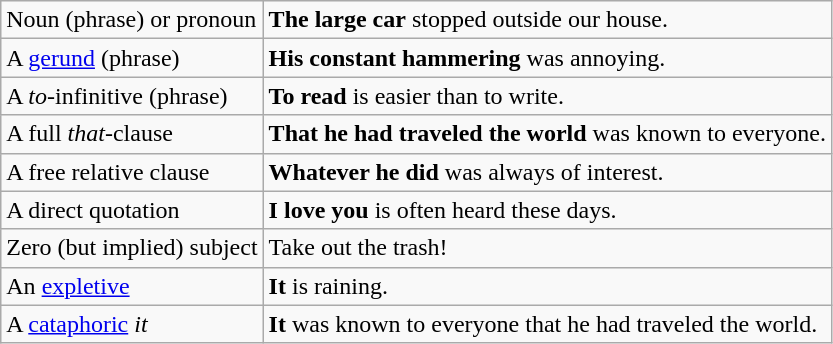<table class="wikitable">
<tr>
<td>Noun (phrase) or pronoun</td>
<td><strong>The large car</strong> stopped outside our house.</td>
</tr>
<tr>
<td>A <a href='#'>gerund</a> (phrase)</td>
<td><strong>His constant hammering</strong> was annoying.</td>
</tr>
<tr>
<td>A <em>to</em>-infinitive (phrase)</td>
<td><strong>To read</strong> is easier than to write.</td>
</tr>
<tr>
<td>A full <em>that</em>-clause</td>
<td><strong>That he had traveled the world</strong> was known to everyone.</td>
</tr>
<tr>
<td>A free relative clause</td>
<td><strong>Whatever he did</strong> was always of interest.</td>
</tr>
<tr>
<td>A direct quotation</td>
<td><strong>I love you</strong> is often heard these days.</td>
</tr>
<tr>
<td>Zero (but implied) subject</td>
<td>Take out the trash!</td>
</tr>
<tr>
<td>An <a href='#'>expletive</a></td>
<td><strong>It</strong> is raining.</td>
</tr>
<tr>
<td>A <a href='#'>cataphoric</a> <em>it</em></td>
<td><strong>It</strong> was known to everyone that he had traveled the world.</td>
</tr>
</table>
